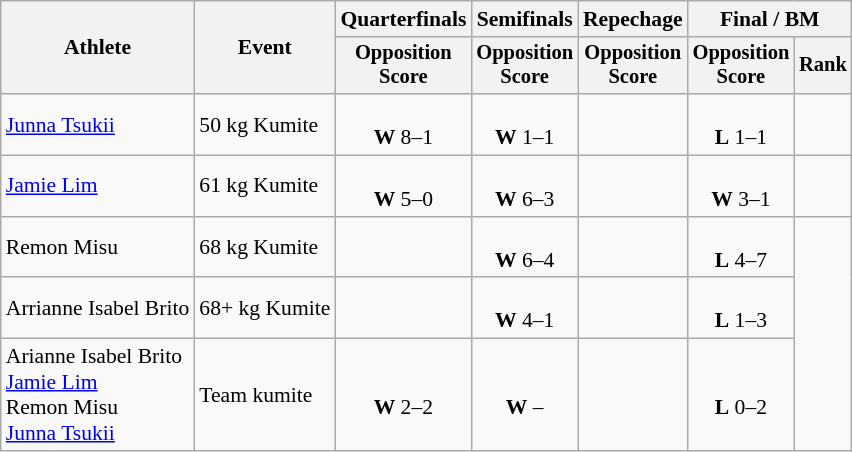<table class="wikitable" style="font-size:90%">
<tr>
<th rowspan=2>Athlete</th>
<th rowspan=2>Event</th>
<th>Quarterfinals</th>
<th>Semifinals</th>
<th>Repechage</th>
<th colspan=2>Final / BM</th>
</tr>
<tr style="font-size:95%">
<th>Opposition<br>Score</th>
<th>Opposition<br>Score</th>
<th>Opposition<br>Score</th>
<th>Opposition<br>Score</th>
<th>Rank</th>
</tr>
<tr align=center>
<td align=left><a href='#'>Junna Tsukii</a></td>
<td align=left>50 kg Kumite</td>
<td><br><strong>W</strong> 8–1</td>
<td><br><strong>W</strong> 1–1</td>
<td></td>
<td><br><strong>L</strong> 1–1</td>
<td></td>
</tr>
<tr align=center>
<td align=left><a href='#'>Jamie Lim</a></td>
<td align=left>61 kg Kumite</td>
<td><br><strong>W</strong> 5–0</td>
<td><br><strong>W</strong> 6–3</td>
<td></td>
<td><br><strong>W</strong> 3–1</td>
<td></td>
</tr>
<tr align=center>
<td align=left>Remon Misu</td>
<td align=left>68 kg Kumite</td>
<td></td>
<td><br><strong>W</strong> 6–4</td>
<td></td>
<td><br><strong>L</strong> 4–7</td>
<td rowspan=3></td>
</tr>
<tr align=center>
<td align=left>Arrianne Isabel Brito</td>
<td align=left>68+ kg Kumite</td>
<td></td>
<td><br><strong>W</strong> 4–1</td>
<td></td>
<td><br><strong>L</strong> 1–3</td>
</tr>
<tr align=center>
<td align=left>Arianne Isabel Brito<br><a href='#'>Jamie Lim</a><br>Remon Misu<br><a href='#'>Junna Tsukii</a></td>
<td align=left>Team kumite</td>
<td><br><strong>W</strong> 2–2</td>
<td><br><strong>W</strong> –</td>
<td></td>
<td><br><strong>L</strong> 0–2</td>
</tr>
</table>
